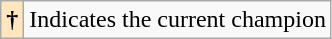<table class="wikitable">
<tr>
<th style="background-color: #ffe6bd">†</th>
<td>Indicates the current champion</td>
</tr>
</table>
